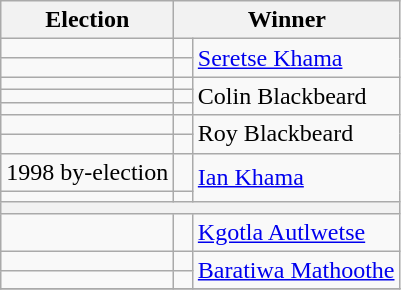<table class=wikitable>
<tr>
<th>Election</th>
<th colspan=2>Winner</th>
</tr>
<tr>
<td></td>
<td bgcolor=></td>
<td rowspan=2><a href='#'>Seretse Khama</a></td>
</tr>
<tr>
<td></td>
<td width=5 bgcolor=></td>
</tr>
<tr>
<td></td>
<td bgcolor=></td>
<td rowspan=3>Colin Blackbeard</td>
</tr>
<tr>
<td></td>
<td bgcolor=></td>
</tr>
<tr>
<td></td>
<td bgcolor=></td>
</tr>
<tr>
<td></td>
<td bgcolor=></td>
<td rowspan=2>Roy Blackbeard</td>
</tr>
<tr>
<td></td>
<td bgcolor=></td>
</tr>
<tr>
<td>1998 by-election</td>
<td bgcolor=></td>
<td rowspan=2><a href='#'>Ian Khama</a></td>
</tr>
<tr>
<td></td>
<td bgcolor=></td>
</tr>
<tr>
<th colspan="3"></th>
</tr>
<tr>
<td></td>
<td width=5 bgcolor=></td>
<td><a href='#'>Kgotla Autlwetse</a></td>
</tr>
<tr>
<td></td>
<td width=5 bgcolor=></td>
<td rowspan=2><a href='#'>Baratiwa Mathoothe</a></td>
</tr>
<tr>
<td></td>
<td width=5 bgcolor=></td>
</tr>
<tr>
</tr>
</table>
